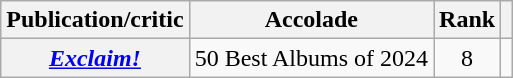<table class="wikitable sortable plainrowheaders">
<tr>
<th scope="col">Publication/critic</th>
<th scope="col">Accolade</th>
<th scope="col">Rank</th>
<th scope="col" class="unsortable"></th>
</tr>
<tr>
<th scope="row"><em><a href='#'>Exclaim!</a></em></th>
<td>50 Best Albums of 2024</td>
<td style="text-align: center;">8</td>
<td style="text-align: center;"></td>
</tr>
</table>
